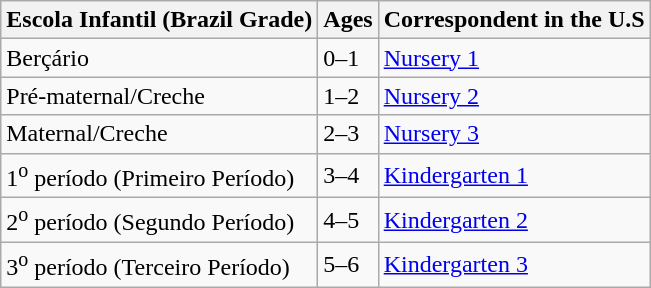<table class="wikitable">
<tr>
<th>Escola Infantil (Brazil Grade)</th>
<th>Ages</th>
<th>Correspondent in the U.S</th>
</tr>
<tr>
<td>Berçário</td>
<td>0–1</td>
<td><a href='#'>Nursery 1</a></td>
</tr>
<tr>
<td>Pré-maternal/Creche</td>
<td>1–2</td>
<td><a href='#'>Nursery 2</a></td>
</tr>
<tr>
<td>Maternal/Creche</td>
<td>2–3</td>
<td><a href='#'>Nursery 3</a></td>
</tr>
<tr>
<td>1<sup>o</sup> período (Primeiro Período)</td>
<td>3–4</td>
<td><a href='#'>Kindergarten 1</a></td>
</tr>
<tr>
<td>2<sup>o</sup> período (Segundo Período)</td>
<td>4–5</td>
<td><a href='#'>Kindergarten 2</a></td>
</tr>
<tr>
<td>3<sup>o</sup> período (Terceiro Período)</td>
<td>5–6</td>
<td><a href='#'>Kindergarten 3</a></td>
</tr>
</table>
